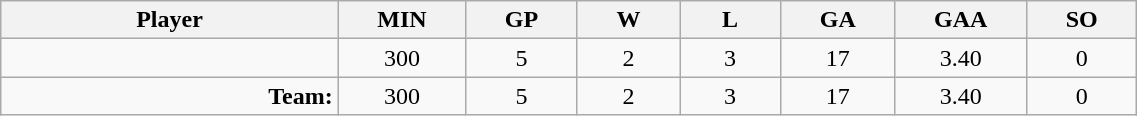<table class="wikitable sortable" width="60%">
<tr>
<th bgcolor="#DDDDFF" width="10%">Player</th>
<th width="3%" bgcolor="#DDDDFF" title="Minutes played">MIN</th>
<th width="3%" bgcolor="#DDDDFF" title="Games played in">GP</th>
<th width="3%" bgcolor="#DDDDFF" title="Wins">W</th>
<th width="3%" bgcolor="#DDDDFF"title="Losses">L</th>
<th width="3%" bgcolor="#DDDDFF" title="Goals against">GA</th>
<th width="3%" bgcolor="#DDDDFF" title="Goals against average">GAA</th>
<th width="3%" bgcolor="#DDDDFF" title="Shut-outs">SO</th>
</tr>
<tr align="center">
<td align="right"></td>
<td>300</td>
<td>5</td>
<td>2</td>
<td>3</td>
<td>17</td>
<td>3.40</td>
<td>0</td>
</tr>
<tr align="center">
<td align="right"><strong>Team:</strong></td>
<td>300</td>
<td>5</td>
<td>2</td>
<td>3</td>
<td>17</td>
<td>3.40</td>
<td>0</td>
</tr>
</table>
